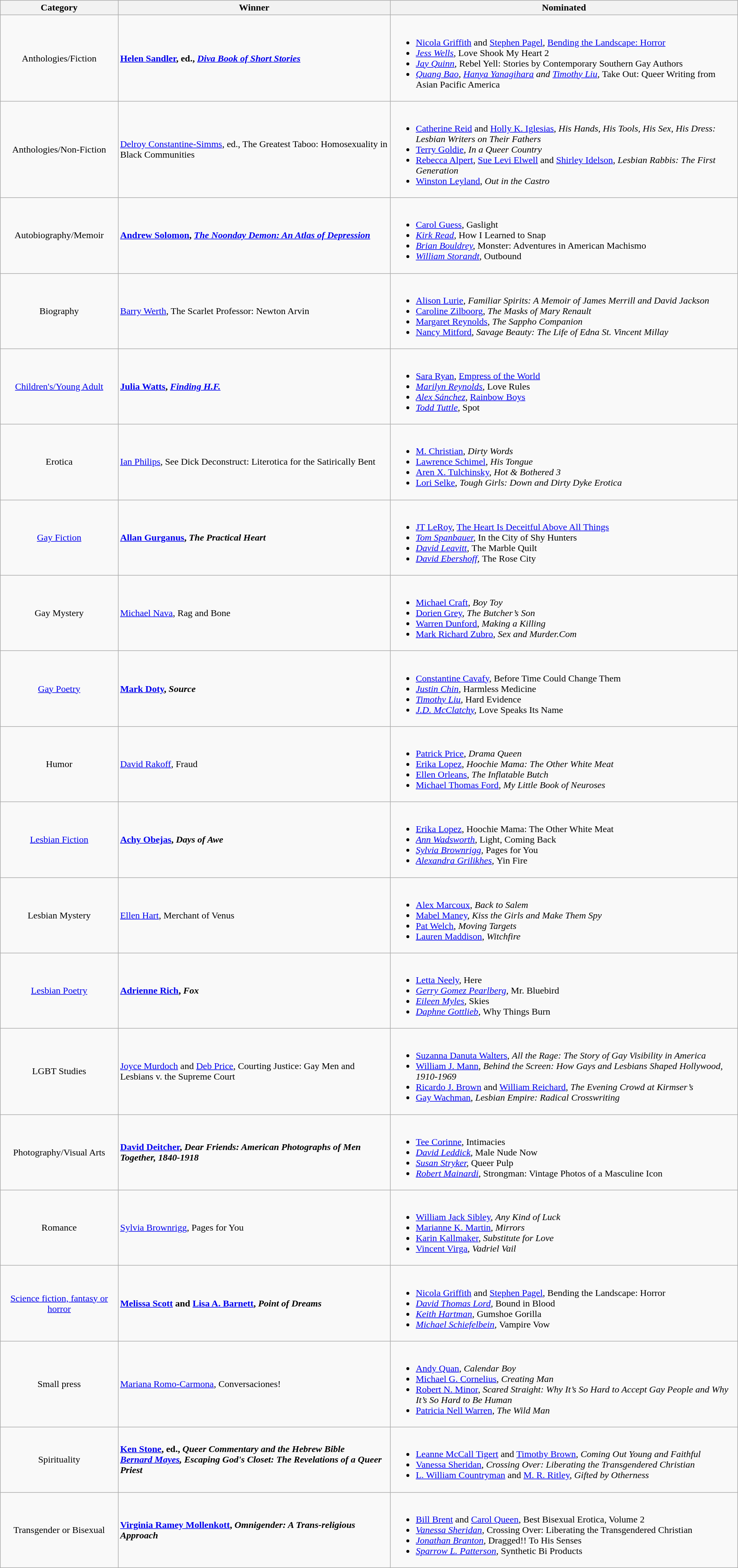<table class="wikitable" width="100%">
<tr>
<th>Category</th>
<th>Winner</th>
<th>Nominated</th>
</tr>
<tr>
<td align="center">Anthologies/Fiction</td>
<td><strong><a href='#'>Helen Sandler</a>, ed., <em><a href='#'>Diva Book of Short Stories</a><strong><em></td>
<td><br><ul><li><a href='#'>Nicola Griffith</a> and <a href='#'>Stephen Pagel</a>, </em><a href='#'>Bending the Landscape: Horror</a><em></li><li><a href='#'>Jess Wells</a>, </em>Love Shook My Heart 2<em></li><li><a href='#'>Jay Quinn</a>, </em>Rebel Yell: Stories by Contemporary Southern Gay Authors<em></li><li><a href='#'>Quang Bao</a>, <a href='#'>Hanya Yanagihara</a> and <a href='#'>Timothy Liu</a>, </em>Take Out: Queer Writing from Asian Pacific America<em></li></ul></td>
</tr>
<tr>
<td align="center">Anthologies/Non-Fiction</td>
<td></strong><a href='#'>Delroy Constantine-Simms</a>, ed., </em>The Greatest Taboo: Homosexuality in Black Communities</em></strong></td>
<td><br><ul><li><a href='#'>Catherine Reid</a> and <a href='#'>Holly K. Iglesias</a>, <em>His Hands, His Tools, His Sex, His Dress: Lesbian Writers on Their Fathers</em></li><li><a href='#'>Terry Goldie</a>, <em>In a Queer Country</em></li><li><a href='#'>Rebecca Alpert</a>, <a href='#'>Sue Levi Elwell</a> and <a href='#'>Shirley Idelson</a>, <em>Lesbian Rabbis: The First Generation</em></li><li><a href='#'>Winston Leyland</a>, <em>Out in the Castro</em></li></ul></td>
</tr>
<tr>
<td align="center">Autobiography/Memoir</td>
<td><strong><a href='#'>Andrew Solomon</a>, <em><a href='#'>The Noonday Demon: An Atlas of Depression</a><strong><em></td>
<td><br><ul><li><a href='#'>Carol Guess</a>, </em>Gaslight<em></li><li><a href='#'>Kirk Read</a>, </em>How I Learned to Snap<em></li><li><a href='#'>Brian Bouldrey</a>, </em>Monster: Adventures in American Machismo<em></li><li><a href='#'>William Storandt</a>, </em>Outbound<em></li></ul></td>
</tr>
<tr>
<td align="center">Biography</td>
<td></strong><a href='#'>Barry Werth</a>, </em>The Scarlet Professor: Newton Arvin</em></strong></td>
<td><br><ul><li><a href='#'>Alison Lurie</a>, <em>Familiar Spirits: A Memoir of James Merrill and David Jackson</em></li><li><a href='#'>Caroline Zilboorg</a>, <em>The Masks of Mary Renault</em></li><li><a href='#'>Margaret Reynolds</a>, <em>The Sappho Companion</em></li><li><a href='#'>Nancy Mitford</a>, <em>Savage Beauty: The Life of Edna St. Vincent Millay</em></li></ul></td>
</tr>
<tr>
<td align="center"><a href='#'>Children's/Young Adult</a></td>
<td><strong><a href='#'>Julia Watts</a>, <em><a href='#'>Finding H.F.</a><strong><em></td>
<td><br><ul><li><a href='#'>Sara Ryan</a>, </em><a href='#'>Empress of the World</a><em></li><li><a href='#'>Marilyn Reynolds</a>, </em>Love Rules<em></li><li><a href='#'>Alex Sánchez</a>, </em><a href='#'>Rainbow Boys</a><em></li><li><a href='#'>Todd Tuttle</a>, </em>Spot<em></li></ul></td>
</tr>
<tr>
<td align="center">Erotica</td>
<td></strong><a href='#'>Ian Philips</a>, </em>See Dick Deconstruct: Literotica for the Satirically Bent</em></strong></td>
<td><br><ul><li><a href='#'>M. Christian</a>, <em>Dirty Words</em></li><li><a href='#'>Lawrence Schimel</a>, <em>His Tongue</em></li><li><a href='#'>Aren X. Tulchinsky</a>, <em>Hot & Bothered 3</em></li><li><a href='#'>Lori Selke</a>, <em>Tough Girls: Down and Dirty Dyke Erotica</em></li></ul></td>
</tr>
<tr>
<td align="center"><a href='#'>Gay Fiction</a></td>
<td><strong><a href='#'>Allan Gurganus</a>, <em>The Practical Heart<strong><em></td>
<td><br><ul><li><a href='#'>JT LeRoy</a>, </em><a href='#'>The Heart Is Deceitful Above All Things</a><em></li><li><a href='#'>Tom Spanbauer</a>, </em>In the City of Shy Hunters<em></li><li><a href='#'>David Leavitt</a>, </em>The Marble Quilt<em></li><li><a href='#'>David Ebershoff</a>, </em>The Rose City<em></li></ul></td>
</tr>
<tr>
<td align="center">Gay Mystery</td>
<td></strong><a href='#'>Michael Nava</a>, </em>Rag and Bone</em></strong></td>
<td><br><ul><li><a href='#'>Michael Craft</a>, <em>Boy Toy</em></li><li><a href='#'>Dorien Grey</a>, <em>The Butcher’s Son</em></li><li><a href='#'>Warren Dunford</a>, <em>Making a Killing</em></li><li><a href='#'>Mark Richard Zubro</a>, <em>Sex and Murder.Com</em></li></ul></td>
</tr>
<tr>
<td align="center"><a href='#'>Gay Poetry</a></td>
<td><strong><a href='#'>Mark Doty</a>, <em>Source<strong><em></td>
<td><br><ul><li><a href='#'>Constantine Cavafy</a>, </em>Before Time Could Change Them<em></li><li><a href='#'>Justin Chin</a>, </em>Harmless Medicine<em></li><li><a href='#'>Timothy Liu</a>, </em>Hard Evidence<em></li><li><a href='#'>J.D. McClatchy</a>, </em>Love Speaks Its Name<em></li></ul></td>
</tr>
<tr>
<td align="center">Humor</td>
<td></strong><a href='#'>David Rakoff</a>, </em>Fraud</em></strong></td>
<td><br><ul><li><a href='#'>Patrick Price</a>, <em>Drama Queen</em></li><li><a href='#'>Erika Lopez</a>, <em>Hoochie Mama: The Other White Meat</em></li><li><a href='#'>Ellen Orleans</a>, <em>The Inflatable Butch</em></li><li><a href='#'>Michael Thomas Ford</a>, <em>My Little Book of Neuroses</em></li></ul></td>
</tr>
<tr>
<td align="center"><a href='#'>Lesbian Fiction</a></td>
<td><strong><a href='#'>Achy Obejas</a>, <em>Days of Awe<strong><em></td>
<td><br><ul><li><a href='#'>Erika Lopez</a>, </em>Hoochie Mama: The Other White Meat<em></li><li><a href='#'>Ann Wadsworth</a>, </em>Light, Coming Back<em></li><li><a href='#'>Sylvia Brownrigg</a>, </em>Pages for You<em></li><li><a href='#'>Alexandra Grilikhes</a>, </em>Yin Fire<em></li></ul></td>
</tr>
<tr>
<td align="center">Lesbian Mystery</td>
<td></strong><a href='#'>Ellen Hart</a>, </em>Merchant of Venus</em></strong></td>
<td><br><ul><li><a href='#'>Alex Marcoux</a>, <em>Back to Salem</em></li><li><a href='#'>Mabel Maney</a>, <em>Kiss the Girls and Make Them Spy</em></li><li><a href='#'>Pat Welch</a>, <em>Moving Targets</em></li><li><a href='#'>Lauren Maddison</a>, <em>Witchfire</em></li></ul></td>
</tr>
<tr>
<td align="center"><a href='#'>Lesbian Poetry</a></td>
<td><strong><a href='#'>Adrienne Rich</a>, <em>Fox<strong><em></td>
<td><br><ul><li><a href='#'>Letta Neely</a>, </em>Here<em></li><li><a href='#'>Gerry Gomez Pearlberg</a>, </em>Mr. Bluebird<em></li><li><a href='#'>Eileen Myles</a>, </em>Skies<em></li><li><a href='#'>Daphne Gottlieb</a>, </em>Why Things Burn<em></li></ul></td>
</tr>
<tr>
<td align="center">LGBT Studies</td>
<td></strong><a href='#'>Joyce Murdoch</a> and <a href='#'>Deb Price</a>, </em>Courting Justice: Gay Men and Lesbians v. the Supreme Court</em></strong></td>
<td><br><ul><li><a href='#'>Suzanna Danuta Walters</a>, <em>All the Rage: The Story of Gay Visibility in America</em></li><li><a href='#'>William J. Mann</a>, <em>Behind the Screen: How Gays and Lesbians Shaped Hollywood, 1910-1969</em></li><li><a href='#'>Ricardo J. Brown</a> and <a href='#'>William Reichard</a>, <em>The Evening Crowd at Kirmser’s</em></li><li><a href='#'>Gay Wachman</a>, <em>Lesbian Empire: Radical Crosswriting</em></li></ul></td>
</tr>
<tr>
<td align="center">Photography/Visual Arts</td>
<td><strong><a href='#'>David Deitcher</a>, <em>Dear Friends: American Photographs of Men Together, 1840-1918<strong><em></td>
<td><br><ul><li><a href='#'>Tee Corinne</a>, </em>Intimacies<em></li><li><a href='#'>David Leddick</a>, </em>Male Nude Now<em></li><li><a href='#'>Susan Stryker</a>, </em>Queer Pulp<em></li><li><a href='#'>Robert Mainardi</a>, </em>Strongman: Vintage Photos of a Masculine Icon<em></li></ul></td>
</tr>
<tr>
<td align="center">Romance</td>
<td></strong><a href='#'>Sylvia Brownrigg</a>, </em>Pages for You</em></strong></td>
<td><br><ul><li><a href='#'>William Jack Sibley</a>, <em>Any Kind of Luck</em></li><li><a href='#'>Marianne K. Martin</a>, <em>Mirrors</em></li><li><a href='#'>Karin Kallmaker</a>, <em>Substitute for Love</em></li><li><a href='#'>Vincent Virga</a>, <em>Vadriel Vail</em></li></ul></td>
</tr>
<tr>
<td align="center"><a href='#'>Science fiction, fantasy or horror</a></td>
<td><strong><a href='#'>Melissa Scott</a> and <a href='#'>Lisa A. Barnett</a>, <em>Point of Dreams<strong><em></td>
<td><br><ul><li><a href='#'>Nicola Griffith</a> and <a href='#'>Stephen Pagel</a>, </em>Bending the Landscape: Horror<em></li><li><a href='#'>David Thomas Lord</a>, </em>Bound in Blood<em></li><li><a href='#'>Keith Hartman</a>, </em>Gumshoe Gorilla<em></li><li><a href='#'>Michael Schiefelbein</a>, </em>Vampire Vow<em></li></ul></td>
</tr>
<tr>
<td align="center">Small press</td>
<td></strong><a href='#'>Mariana Romo-Carmona</a>, </em>Conversaciones!</em></strong></td>
<td><br><ul><li><a href='#'>Andy Quan</a>, <em>Calendar Boy</em></li><li><a href='#'>Michael G. Cornelius</a>, <em>Creating Man</em></li><li><a href='#'>Robert N. Minor</a>, <em>Scared Straight: Why It’s So Hard to Accept Gay People and Why It’s So Hard to Be Human</em></li><li><a href='#'>Patricia Nell Warren</a>, <em>The Wild Man</em></li></ul></td>
</tr>
<tr>
<td align="center">Spirituality</td>
<td><strong><a href='#'>Ken Stone</a>, ed., <em>Queer Commentary and the Hebrew Bible<strong><em><br> </strong><a href='#'>Bernard Mayes</a>, </em>Escaping God's Closet: The Revelations of a Queer Priest</em></strong></td>
<td><br><ul><li><a href='#'>Leanne McCall Tigert</a> and <a href='#'>Timothy Brown</a>, <em>Coming Out Young and Faithful</em></li><li><a href='#'>Vanessa Sheridan</a>, <em>Crossing Over: Liberating the Transgendered Christian</em></li><li><a href='#'>L. William Countryman</a> and <a href='#'>M. R. Ritley</a>, <em>Gifted by Otherness</em></li></ul></td>
</tr>
<tr>
<td align="center">Transgender or Bisexual</td>
<td><strong><a href='#'>Virginia Ramey Mollenkott</a>, <em>Omnigender: A Trans-religious Approach<strong><em></td>
<td><br><ul><li><a href='#'>Bill Brent</a> and <a href='#'>Carol Queen</a>, </em>Best Bisexual Erotica, Volume 2<em></li><li><a href='#'>Vanessa Sheridan</a>, </em>Crossing Over: Liberating the Transgendered Christian<em></li><li><a href='#'>Jonathan Branton</a>, </em>Dragged!! To His Senses<em></li><li><a href='#'>Sparrow L. Patterson</a>, </em>Synthetic Bi Products<em></li></ul></td>
</tr>
</table>
